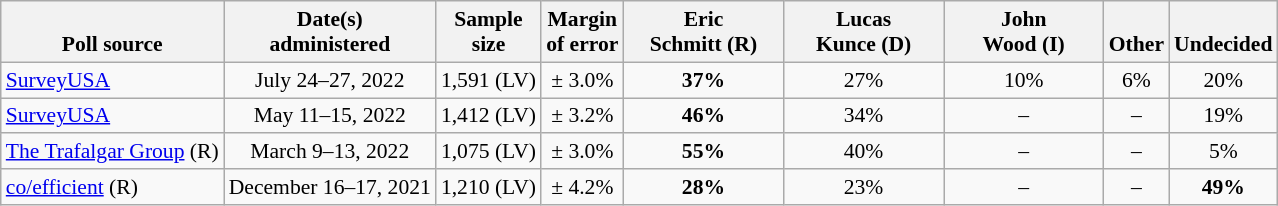<table class="wikitable" style="font-size:90%;text-align:center;">
<tr valign=bottom>
<th>Poll source</th>
<th>Date(s)<br>administered</th>
<th>Sample<br>size</th>
<th>Margin<br>of error</th>
<th style="width:100px;">Eric<br>Schmitt (R)</th>
<th style="width:100px;">Lucas<br>Kunce (D)</th>
<th style="width:100px;">John<br>Wood (I)</th>
<th>Other</th>
<th>Undecided</th>
</tr>
<tr>
<td style="text-align:left;"><a href='#'>SurveyUSA</a></td>
<td>July 24–27, 2022</td>
<td>1,591 (LV)</td>
<td>± 3.0%</td>
<td><strong>37%</strong></td>
<td>27%</td>
<td>10%</td>
<td>6%</td>
<td>20%</td>
</tr>
<tr>
<td style="text-align:left;"><a href='#'>SurveyUSA</a></td>
<td>May 11–15, 2022</td>
<td>1,412 (LV)</td>
<td>± 3.2%</td>
<td><strong>46%</strong></td>
<td>34%</td>
<td>–</td>
<td>–</td>
<td>19%</td>
</tr>
<tr>
<td style="text-align:left;"><a href='#'>The Trafalgar Group</a> (R)</td>
<td>March 9–13, 2022</td>
<td>1,075 (LV)</td>
<td>± 3.0%</td>
<td><strong>55%</strong></td>
<td>40%</td>
<td>–</td>
<td>–</td>
<td>5%</td>
</tr>
<tr>
<td style="text-align:left;"><a href='#'>co/efficient</a> (R)</td>
<td>December 16–17, 2021</td>
<td>1,210 (LV)</td>
<td>± 4.2%</td>
<td><strong>28%</strong></td>
<td>23%</td>
<td>–</td>
<td>–</td>
<td><strong>49%</strong></td>
</tr>
</table>
